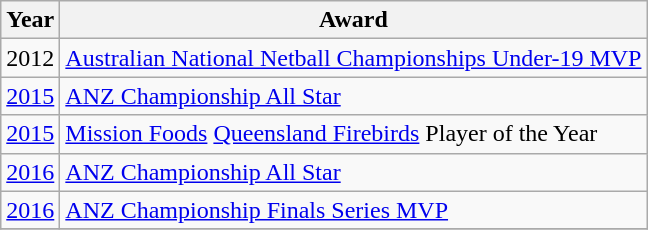<table class="wikitable collapsible">
<tr>
<th>Year</th>
<th>Award</th>
</tr>
<tr>
<td>2012</td>
<td><a href='#'>Australian National Netball Championships Under-19 MVP</a></td>
</tr>
<tr>
<td><a href='#'>2015</a></td>
<td><a href='#'>ANZ Championship All Star</a></td>
</tr>
<tr>
<td><a href='#'>2015</a></td>
<td><a href='#'>Mission Foods</a> <a href='#'>Queensland Firebirds</a> Player of the Year</td>
</tr>
<tr>
<td><a href='#'>2016</a></td>
<td><a href='#'>ANZ Championship All Star</a></td>
</tr>
<tr>
<td><a href='#'>2016</a></td>
<td><a href='#'>ANZ Championship Finals Series MVP</a></td>
</tr>
<tr>
</tr>
</table>
